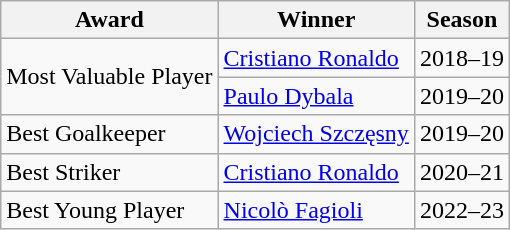<table class="wikitable">
<tr>
<th>Award</th>
<th>Winner</th>
<th>Season</th>
</tr>
<tr>
<td rowspan=2>Most Valuable Player</td>
<td> <a href='#'>Cristiano Ronaldo</a></td>
<td>2018–19</td>
</tr>
<tr>
<td> <a href='#'>Paulo Dybala</a></td>
<td>2019–20</td>
</tr>
<tr>
<td>Best Goalkeeper</td>
<td> <a href='#'>Wojciech Szczęsny</a></td>
<td>2019–20</td>
</tr>
<tr>
<td>Best Striker</td>
<td> <a href='#'>Cristiano Ronaldo</a></td>
<td>2020–21</td>
</tr>
<tr>
<td>Best Young Player</td>
<td> <a href='#'>Nicolò Fagioli</a></td>
<td>2022–23</td>
</tr>
</table>
